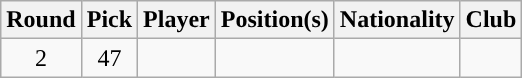<table class="wikitable sortable sortable">
<tr>
<th>Round</th>
<th>Pick</th>
<th>Player</th>
<th>Position(s)</th>
<th>Nationality</th>
<th>Club</th>
</tr>
<tr style="text-align: center">
<td>2</td>
<td>47</td>
<td></td>
<td></td>
<td></td>
<td></td>
</tr>
</table>
